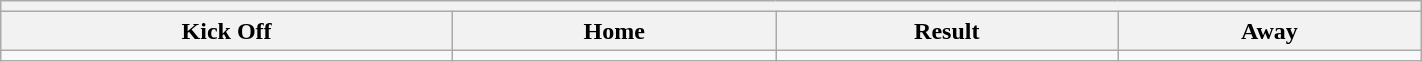<table class="wikitable collapsible collapsed" style="font-size: 100%; margin:0px;" width="75%">
<tr>
<th colspan="7" style="text-align:left;"></th>
</tr>
<tr>
<th><strong>Kick Off</strong></th>
<th><strong>Home</strong></th>
<th><strong>Result</strong></th>
<th><strong>Away</strong></th>
</tr>
<tr>
<td align=center></td>
<td></td>
<td></td>
<td></td>
</tr>
</table>
